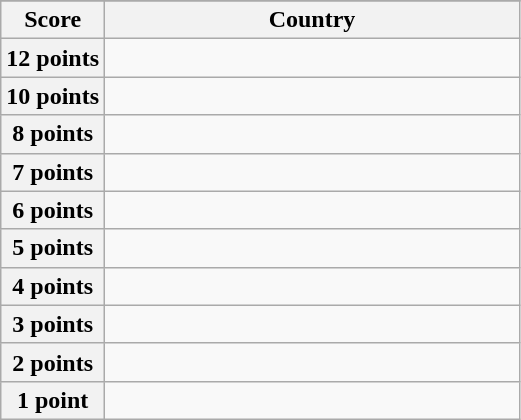<table class="wikitable">
<tr>
</tr>
<tr>
<th scope="col">Score</th>
<th scope="col">Country</th>
</tr>
<tr>
<th scope="row" width=20%>12 points</th>
<td></td>
</tr>
<tr>
<th scope="row" width=20%>10 points</th>
<td></td>
</tr>
<tr>
<th scope="row" width=20%>8 points</th>
<td></td>
</tr>
<tr>
<th scope="row" width=20%>7 points</th>
<td></td>
</tr>
<tr>
<th scope="row" width=20%>6 points</th>
<td></td>
</tr>
<tr>
<th scope="row" width=20%>5 points</th>
<td></td>
</tr>
<tr>
<th scope="row" width=20%>4 points</th>
<td></td>
</tr>
<tr>
<th scope="row" width=20%>3 points</th>
<td></td>
</tr>
<tr>
<th scope="row" width=20%>2 points</th>
<td></td>
</tr>
<tr>
<th scope="row" width=20%>1 point</th>
<td></td>
</tr>
</table>
